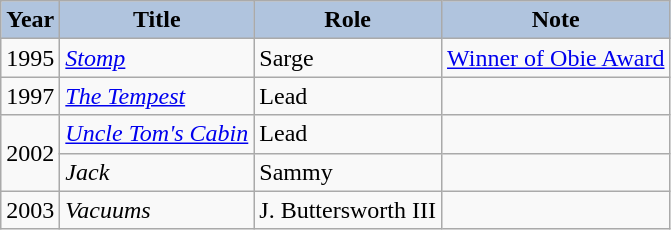<table class="wikitable">
<tr>
<th style="background:#B0C4DE;">Year</th>
<th style="background:#B0C4DE;">Title</th>
<th style="background:#B0C4DE;">Role</th>
<th style="background:#B0C4DE;">Note</th>
</tr>
<tr>
<td>1995</td>
<td><em><a href='#'>Stomp</a></em></td>
<td>Sarge</td>
<td><a href='#'>Winner of Obie Award</a></td>
</tr>
<tr>
<td>1997</td>
<td><em><a href='#'>The Tempest</a></em></td>
<td>Lead</td>
<td></td>
</tr>
<tr>
<td rowspan="2">2002</td>
<td><em><a href='#'>Uncle Tom's Cabin</a></em></td>
<td>Lead</td>
<td></td>
</tr>
<tr>
<td><em>Jack</em></td>
<td>Sammy</td>
<td></td>
</tr>
<tr>
<td>2003</td>
<td><em>Vacuums</em></td>
<td>J. Buttersworth III</td>
<td></td>
</tr>
</table>
